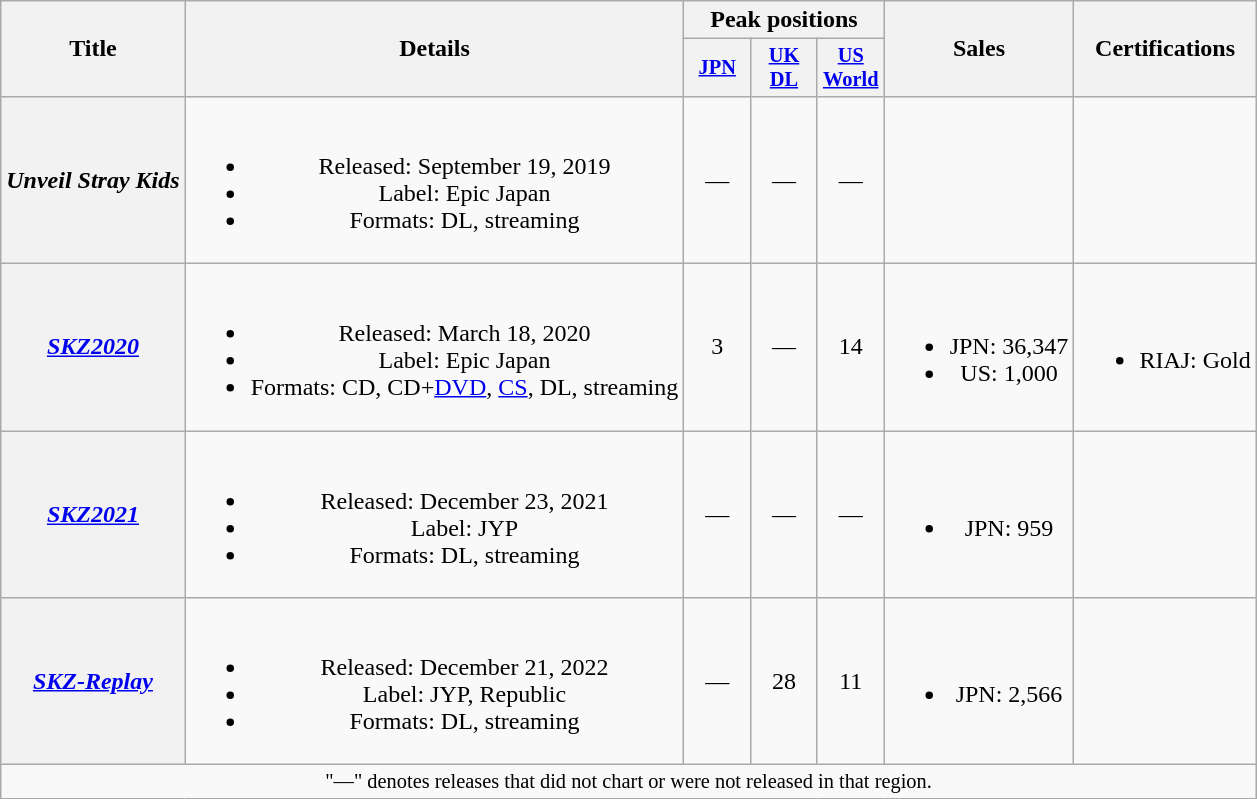<table class="wikitable plainrowheaders" style="text-align:center">
<tr>
<th scope="col" rowspan="2">Title</th>
<th scope="col" rowspan="2">Details</th>
<th scope="col" colspan="3">Peak positions</th>
<th scope="col" rowspan="2">Sales</th>
<th scope="col" rowspan="2">Certifications</th>
</tr>
<tr>
<th scope="col" style="width:2.8em;font-size:85%"><a href='#'>JPN</a><br></th>
<th scope="col" style="width:2.8em;font-size:85%"><a href='#'>UK<br>DL</a><br></th>
<th scope="col" style="width:2.8em;font-size:85%"><a href='#'>US<br>World</a><br></th>
</tr>
<tr>
<th scope="row"><em>Unveil Stray Kids</em></th>
<td><br><ul><li>Released: September 19, 2019</li><li>Label: Epic Japan</li><li>Formats: DL, streaming</li></ul></td>
<td>—</td>
<td>—</td>
<td>—</td>
<td></td>
<td></td>
</tr>
<tr>
<th scope="row"><em><a href='#'>SKZ2020</a></em></th>
<td><br><ul><li>Released: March 18, 2020</li><li>Label: Epic Japan</li><li>Formats: CD, CD+<a href='#'>DVD</a>, <a href='#'>CS</a>, DL, streaming</li></ul></td>
<td>3</td>
<td>—</td>
<td>14</td>
<td><br><ul><li>JPN: 36,347</li><li>US: 1,000</li></ul></td>
<td><br><ul><li>RIAJ: Gold </li></ul></td>
</tr>
<tr>
<th scope="row"><em><a href='#'>SKZ2021</a></em></th>
<td><br><ul><li>Released: December 23, 2021</li><li>Label: JYP</li><li>Formats: DL, streaming</li></ul></td>
<td>—</td>
<td>—</td>
<td>—</td>
<td><br><ul><li>JPN: 959</li></ul></td>
<td></td>
</tr>
<tr>
<th scope="row"><em><a href='#'>SKZ-Replay</a></em></th>
<td><br><ul><li>Released: December 21, 2022</li><li>Label: JYP, Republic</li><li>Formats: DL, streaming</li></ul></td>
<td>—</td>
<td>28</td>
<td>11</td>
<td><br><ul><li>JPN: 2,566</li></ul></td>
<td></td>
</tr>
<tr>
<td colspan="7" style="font-size:85%">"—" denotes releases that did not chart or were not released in that region.</td>
</tr>
</table>
